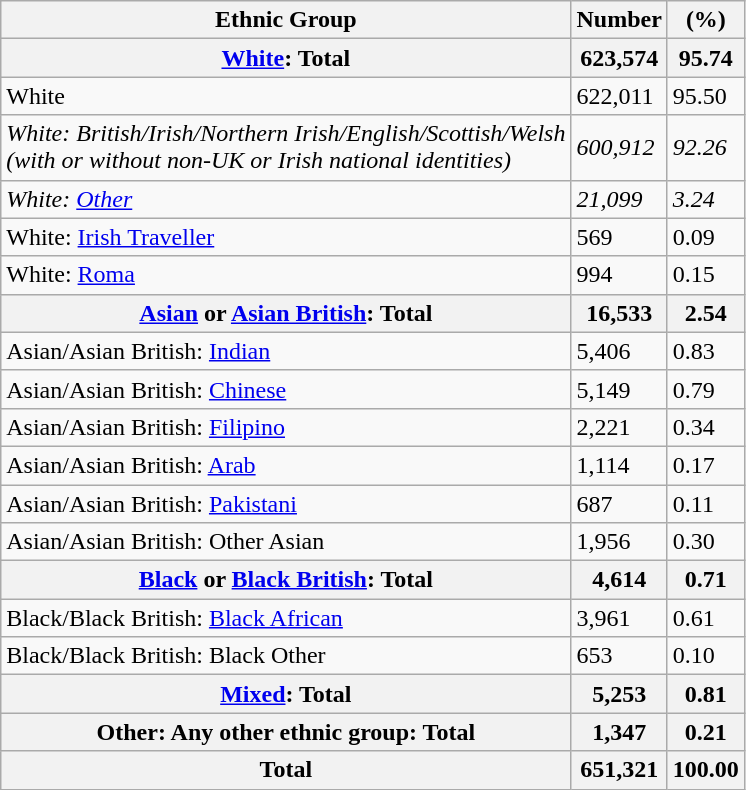<table class="wikitable">
<tr>
<th>Ethnic Group</th>
<th>Number</th>
<th>(%)</th>
</tr>
<tr>
<th><a href='#'>White</a>: Total</th>
<th>623,574</th>
<th>95.74</th>
</tr>
<tr>
<td>White</td>
<td>622,011</td>
<td>95.50</td>
</tr>
<tr>
<td><em>White: British/Irish/Northern Irish/English/Scottish/Welsh <br>(with or without non-UK or Irish national identities)</em></td>
<td><em>600,912</em></td>
<td><em>92.26</em></td>
</tr>
<tr>
<td><em>White: <a href='#'>Other</a></em></td>
<td><em>21,099</em></td>
<td><em>3.24</em></td>
</tr>
<tr>
<td>White: <a href='#'>Irish Traveller</a></td>
<td>569</td>
<td>0.09</td>
</tr>
<tr>
<td>White: <a href='#'>Roma</a></td>
<td>994</td>
<td>0.15</td>
</tr>
<tr>
<th><a href='#'>Asian</a> or <a href='#'>Asian British</a>: Total</th>
<th>16,533</th>
<th>2.54</th>
</tr>
<tr>
<td>Asian/Asian British: <a href='#'>Indian</a></td>
<td>5,406</td>
<td>0.83</td>
</tr>
<tr>
<td>Asian/Asian British: <a href='#'>Chinese</a></td>
<td>5,149</td>
<td>0.79</td>
</tr>
<tr>
<td>Asian/Asian British: <a href='#'>Filipino</a></td>
<td>2,221</td>
<td>0.34</td>
</tr>
<tr>
<td>Asian/Asian British: <a href='#'>Arab</a></td>
<td>1,114</td>
<td>0.17</td>
</tr>
<tr>
<td>Asian/Asian British: <a href='#'>Pakistani</a></td>
<td>687</td>
<td>0.11</td>
</tr>
<tr>
<td>Asian/Asian British: Other Asian</td>
<td>1,956</td>
<td>0.30</td>
</tr>
<tr>
<th><a href='#'>Black</a> or <a href='#'>Black British</a>: Total</th>
<th>4,614</th>
<th>0.71</th>
</tr>
<tr>
<td>Black/Black British: <a href='#'>Black African</a></td>
<td>3,961</td>
<td>0.61</td>
</tr>
<tr>
<td>Black/Black British: Black Other</td>
<td>653</td>
<td>0.10</td>
</tr>
<tr>
<th><a href='#'>Mixed</a>: Total</th>
<th>5,253</th>
<th>0.81</th>
</tr>
<tr>
<th>Other: Any other ethnic group: Total</th>
<th>1,347</th>
<th>0.21</th>
</tr>
<tr>
<th>Total</th>
<th>651,321</th>
<th>100.00</th>
</tr>
</table>
